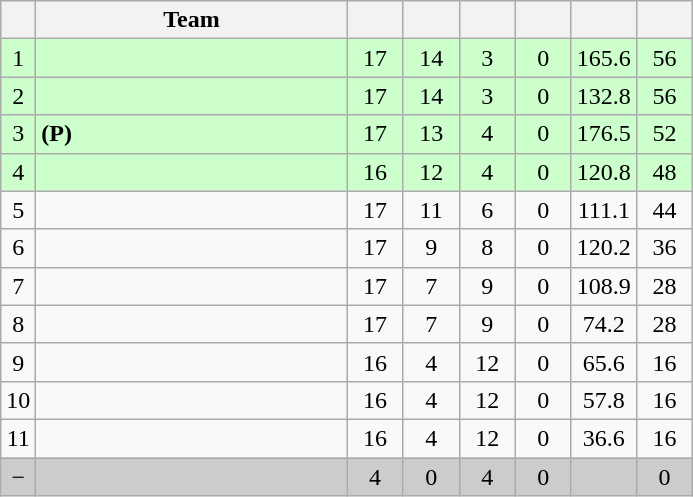<table class="wikitable" style="text-align:center; margin-bottom:0">
<tr>
<th style="width:10px"></th>
<th style="width:45%;">Team</th>
<th style="width:30px;"></th>
<th style="width:30px;"></th>
<th style="width:30px;"></th>
<th style="width:30px;"></th>
<th style="width:30px;"></th>
<th style="width:30px;"></th>
</tr>
<tr style="background:#ccffcc;">
<td>1</td>
<td style="text-align:left;"></td>
<td>17</td>
<td>14</td>
<td>3</td>
<td>0</td>
<td>165.6</td>
<td>56</td>
</tr>
<tr style="background:#ccffcc;">
<td>2</td>
<td style="text-align:left;"></td>
<td>17</td>
<td>14</td>
<td>3</td>
<td>0</td>
<td>132.8</td>
<td>56</td>
</tr>
<tr style="background:#ccffcc;">
<td>3</td>
<td style="text-align:left;"> <strong>(P)</strong></td>
<td>17</td>
<td>13</td>
<td>4</td>
<td>0</td>
<td>176.5</td>
<td>52</td>
</tr>
<tr style="background:#ccffcc;">
<td>4</td>
<td style="text-align:left;"></td>
<td>16</td>
<td>12</td>
<td>4</td>
<td>0</td>
<td>120.8</td>
<td>48</td>
</tr>
<tr>
<td>5</td>
<td style="text-align:left;"></td>
<td>17</td>
<td>11</td>
<td>6</td>
<td>0</td>
<td>111.1</td>
<td>44</td>
</tr>
<tr>
<td>6</td>
<td style="text-align:left;"></td>
<td>17</td>
<td>9</td>
<td>8</td>
<td>0</td>
<td>120.2</td>
<td>36</td>
</tr>
<tr>
<td>7</td>
<td style="text-align:left;"></td>
<td>17</td>
<td>7</td>
<td>9</td>
<td>0</td>
<td>108.9</td>
<td>28</td>
</tr>
<tr>
<td>8</td>
<td style="text-align:left;"></td>
<td>17</td>
<td>7</td>
<td>9</td>
<td>0</td>
<td>74.2</td>
<td>28</td>
</tr>
<tr>
<td>9</td>
<td style="text-align:left;"></td>
<td>16</td>
<td>4</td>
<td>12</td>
<td>0</td>
<td>65.6</td>
<td>16</td>
</tr>
<tr>
<td>10</td>
<td style="text-align:left;"></td>
<td>16</td>
<td>4</td>
<td>12</td>
<td>0</td>
<td>57.8</td>
<td>16</td>
</tr>
<tr>
<td>11</td>
<td style="text-align:left;"></td>
<td>16</td>
<td>4</td>
<td>12</td>
<td>0</td>
<td>36.6</td>
<td>16</td>
</tr>
<tr style="background:#cccccc;">
<td>−</td>
<td style="text-align:left;"></td>
<td>4</td>
<td>0</td>
<td>4</td>
<td>0</td>
<td></td>
<td>0</td>
</tr>
</table>
